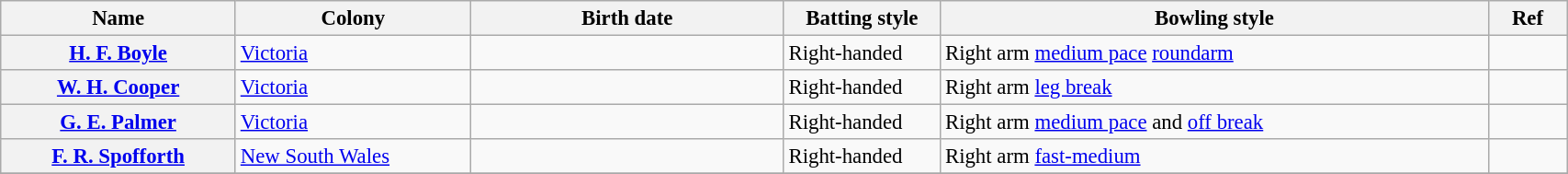<table class="wikitable plainrowheaders" style="font-size:95%; width:90%;">
<tr>
<th scope="col" width="15%">Name</th>
<th scope="col" width="15%">Colony</th>
<th scope="col" width="20%">Birth date</th>
<th scope="col" width="10%">Batting style</th>
<th scope="col" width="35%">Bowling style</th>
<th scope="col" width="5%">Ref</th>
</tr>
<tr>
<th scope="row"><a href='#'>H. F. Boyle</a></th>
<td><a href='#'>Victoria</a></td>
<td></td>
<td>Right-handed</td>
<td>Right arm <a href='#'>medium pace</a> <a href='#'>roundarm</a></td>
<td></td>
</tr>
<tr>
<th scope="row"><a href='#'>W. H. Cooper</a></th>
<td><a href='#'>Victoria</a></td>
<td></td>
<td>Right-handed</td>
<td>Right arm <a href='#'>leg break</a></td>
<td></td>
</tr>
<tr>
<th scope="row"><a href='#'>G. E. Palmer</a></th>
<td><a href='#'>Victoria</a></td>
<td></td>
<td>Right-handed</td>
<td>Right arm <a href='#'>medium pace</a> and <a href='#'>off break</a></td>
<td></td>
</tr>
<tr>
<th scope="row"><a href='#'>F. R. Spofforth</a></th>
<td><a href='#'>New South Wales</a></td>
<td></td>
<td>Right-handed</td>
<td>Right arm <a href='#'>fast-medium</a></td>
<td></td>
</tr>
<tr>
</tr>
</table>
